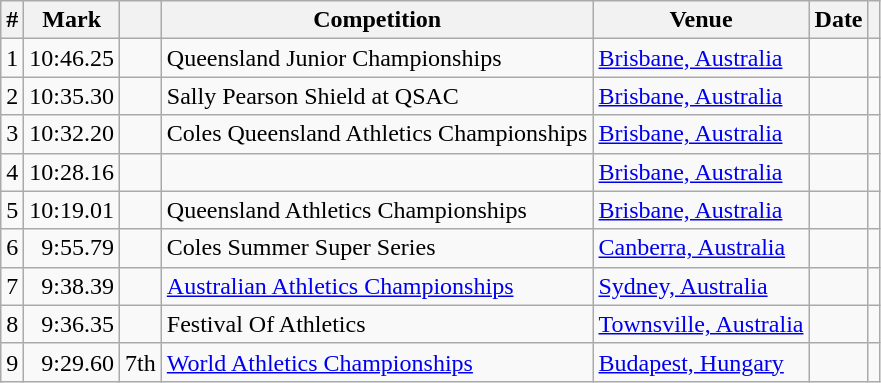<table class="wikitable sortable">
<tr>
<th>#</th>
<th>Mark</th>
<th class=unsortable></th>
<th>Competition</th>
<th>Venue</th>
<th>Date</th>
<th class=unsortable></th>
</tr>
<tr>
<td align=center>1</td>
<td align=right>10:46.25</td>
<td></td>
<td>Queensland Junior Championships</td>
<td><a href='#'>Brisbane, Australia</a></td>
<td align=right></td>
<td></td>
</tr>
<tr>
<td align=center>2</td>
<td align=right>10:35.30</td>
<td></td>
<td>Sally Pearson Shield at QSAC</td>
<td><a href='#'>Brisbane, Australia</a></td>
<td align=right></td>
<td></td>
</tr>
<tr>
<td align=center>3</td>
<td align=right>10:32.20</td>
<td></td>
<td>Coles Queensland Athletics Championships</td>
<td><a href='#'>Brisbane, Australia</a></td>
<td align=right></td>
<td></td>
</tr>
<tr>
<td align=center>4</td>
<td align=right>10:28.16</td>
<td></td>
<td></td>
<td><a href='#'>Brisbane, Australia</a></td>
<td align=right></td>
<td></td>
</tr>
<tr>
<td align=center>5</td>
<td align=right>10:19.01</td>
<td></td>
<td>Queensland Athletics Championships</td>
<td><a href='#'>Brisbane, Australia</a></td>
<td align=right></td>
<td></td>
</tr>
<tr>
<td align=center>6</td>
<td align=right>9:55.79</td>
<td></td>
<td>Coles Summer Super Series</td>
<td><a href='#'>Canberra, Australia</a></td>
<td align=right></td>
<td></td>
</tr>
<tr>
<td align=center>7</td>
<td align=right>9:38.39</td>
<td></td>
<td><a href='#'>Australian Athletics Championships</a></td>
<td><a href='#'>Sydney, Australia</a></td>
<td align=right></td>
<td></td>
</tr>
<tr>
<td align=center>8</td>
<td align=right>9:36.35</td>
<td></td>
<td>Festival Of Athletics</td>
<td><a href='#'>Townsville, Australia</a></td>
<td align=right></td>
<td></td>
</tr>
<tr>
<td align=center>9</td>
<td align=right>9:29.60</td>
<td>7th </td>
<td><a href='#'>World Athletics Championships</a></td>
<td><a href='#'>Budapest, Hungary</a></td>
<td align=right><a href='#'></a></td>
<td></td>
</tr>
</table>
